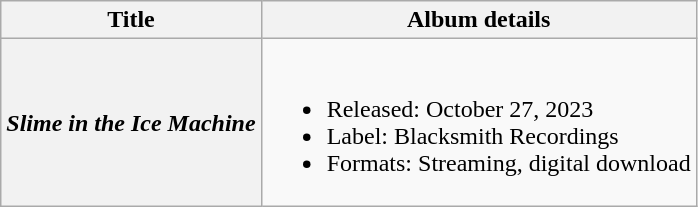<table class="wikitable plainrowheaders">
<tr>
<th scope="col">Title</th>
<th scope="col">Album details</th>
</tr>
<tr>
<th scope="row"><em>Slime in the Ice Machine</em><br></th>
<td><br><ul><li>Released: October 27, 2023</li><li>Label: Blacksmith Recordings</li><li>Formats: Streaming, digital download</li></ul></td>
</tr>
</table>
